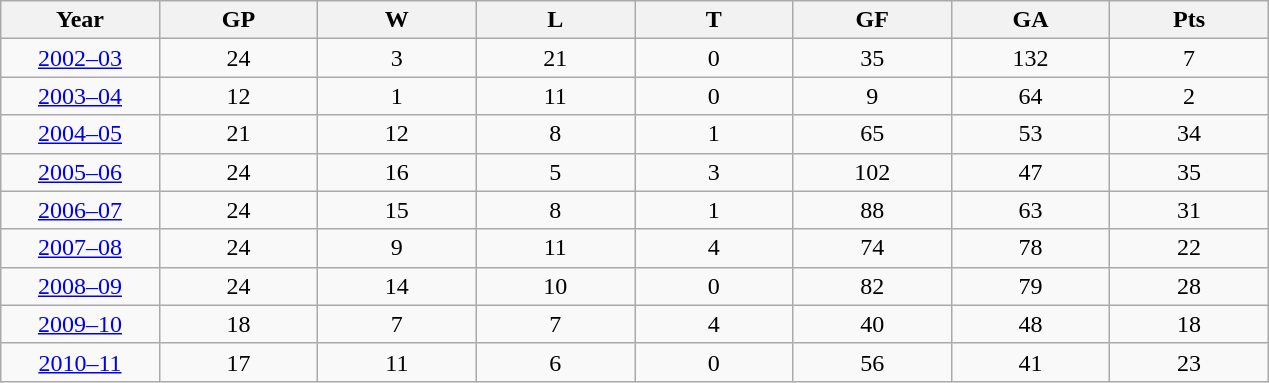<table class="wikitable sortable">
<tr>
<th bgcolor="#DDDDFF" width="7.5%">Year</th>
<th bgcolor="#DDDDFF" width="7.5%" title="Games played" class="unsortable">GP</th>
<th bgcolor="#DDDDFF" width="7.5%" title="Wins">W</th>
<th bgcolor="#DDDDFF" width="7.5%" title="Losses">L</th>
<th bgcolor="#DDDDFF" width="7.5%" title="Ties">T</th>
<th bgcolor="#DDDDFF" width="7.5%" title="Goals for">GF</th>
<th bgcolor="#DDDDFF" width="7.5%" title="Goals against">GA</th>
<th bgcolor="#DDDDFF" width="7.5%" title="Points">Pts</th>
</tr>
<tr align=center>
<td><a href='#'>2002–03</a></td>
<td>24</td>
<td>3</td>
<td>21</td>
<td>0</td>
<td>35</td>
<td>132</td>
<td>7</td>
</tr>
<tr align=center>
<td><a href='#'>2003–04</a></td>
<td>12</td>
<td>1</td>
<td>11</td>
<td>0</td>
<td>9</td>
<td>64</td>
<td>2</td>
</tr>
<tr align=center>
<td><a href='#'>2004–05</a></td>
<td>21</td>
<td>12</td>
<td>8</td>
<td>1</td>
<td>65</td>
<td>53</td>
<td>34</td>
</tr>
<tr align=center>
<td><a href='#'>2005–06</a></td>
<td>24</td>
<td>16</td>
<td>5</td>
<td>3</td>
<td>102</td>
<td>47</td>
<td>35</td>
</tr>
<tr align=center>
<td><a href='#'>2006–07</a></td>
<td>24</td>
<td>15</td>
<td>8</td>
<td>1</td>
<td>88</td>
<td>63</td>
<td>31</td>
</tr>
<tr align=center>
<td><a href='#'>2007–08</a></td>
<td>24</td>
<td>9</td>
<td>11</td>
<td>4</td>
<td>74</td>
<td>78</td>
<td>22</td>
</tr>
<tr align=center>
<td><a href='#'>2008–09</a></td>
<td>24</td>
<td>14</td>
<td>10</td>
<td>0</td>
<td>82</td>
<td>79</td>
<td>28</td>
</tr>
<tr align=center>
<td><a href='#'>2009–10</a></td>
<td>18</td>
<td>7</td>
<td>7</td>
<td>4</td>
<td>40</td>
<td>48</td>
<td>18</td>
</tr>
<tr align=center>
<td><a href='#'>2010–11</a></td>
<td>17</td>
<td>11</td>
<td>6</td>
<td>0</td>
<td>56</td>
<td>41</td>
<td>23</td>
</tr>
</table>
